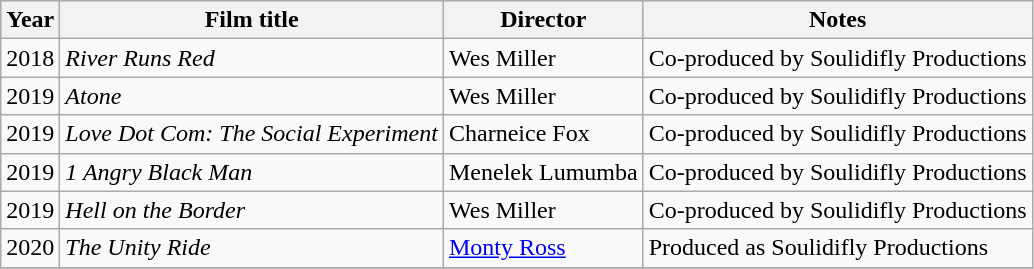<table class="wikitable">
<tr style="background:#ccc; text-align:center;">
<th>Year</th>
<th>Film title</th>
<th>Director</th>
<th>Notes</th>
</tr>
<tr>
<td>2018</td>
<td><em>River Runs Red</em></td>
<td>Wes Miller</td>
<td>Co-produced by Soulidifly Productions</td>
</tr>
<tr>
<td>2019</td>
<td><em>Atone</em></td>
<td>Wes Miller</td>
<td>Co-produced by Soulidifly Productions</td>
</tr>
<tr>
<td>2019</td>
<td><em>Love Dot Com: The Social Experiment</em></td>
<td>Charneice Fox</td>
<td>Co-produced by Soulidifly Productions</td>
</tr>
<tr>
<td>2019</td>
<td><em>1 Angry Black Man</em></td>
<td>Menelek Lumumba</td>
<td>Co-produced by Soulidifly Productions</td>
</tr>
<tr>
<td>2019</td>
<td><em>Hell on the Border</em></td>
<td>Wes Miller</td>
<td>Co-produced by Soulidifly Productions</td>
</tr>
<tr>
<td>2020</td>
<td><em>The Unity Ride</em></td>
<td><a href='#'>Monty Ross</a></td>
<td>Produced as Soulidifly Productions</td>
</tr>
<tr>
</tr>
</table>
